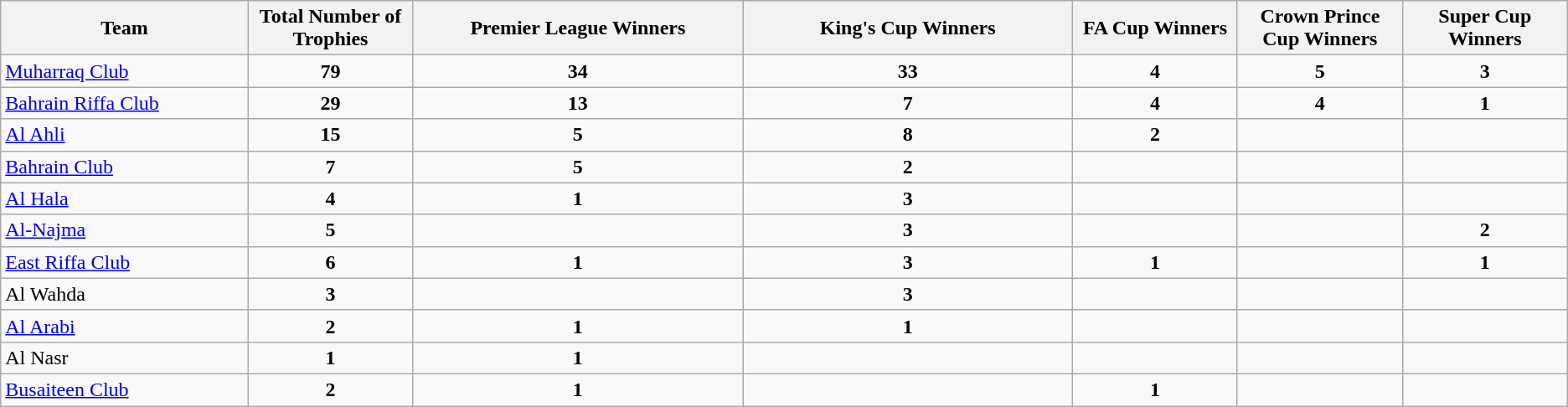<table class="wikitable sortable" style="text-align:Center;">
<tr>
<th width=15%>Team</th>
<th width=10%>Total Number of Trophies</th>
<th width=20%>Premier League Winners</th>
<th width=20%>King's Cup Winners</th>
<th width=10%>FA Cup Winners</th>
<th width=10%>Crown Prince Cup Winners</th>
<th width=10%>Super Cup Winners</th>
</tr>
<tr>
<td align=left><a href='#'>Muharraq Club</a></td>
<td><strong>79</strong></td>
<td><strong>34</strong></td>
<td><strong>33</strong></td>
<td><strong>4</strong></td>
<td><strong>5</strong></td>
<td><strong>3</strong></td>
</tr>
<tr>
<td align=left><a href='#'>Bahrain Riffa Club</a></td>
<td><strong>29</strong></td>
<td><strong>13</strong></td>
<td><strong>7</strong></td>
<td><strong>4</strong></td>
<td><strong>4</strong></td>
<td><strong>1</strong></td>
</tr>
<tr>
<td align=left><a href='#'>Al Ahli</a></td>
<td><strong>15</strong></td>
<td><strong>5</strong></td>
<td><strong>8</strong></td>
<td><strong>2</strong></td>
<td></td>
<td></td>
</tr>
<tr>
<td align=left><a href='#'>Bahrain Club</a></td>
<td><strong>7</strong></td>
<td><strong>5</strong></td>
<td><strong>2</strong></td>
<td></td>
<td></td>
<td></td>
</tr>
<tr>
<td align=left><a href='#'>Al Hala</a></td>
<td><strong>4</strong></td>
<td><strong>1</strong></td>
<td><strong>3</strong></td>
<td></td>
<td></td>
<td></td>
</tr>
<tr>
<td align=left><a href='#'>Al-Najma</a></td>
<td><strong>5</strong></td>
<td></td>
<td><strong>3</strong></td>
<td></td>
<td></td>
<td><strong>2</strong></td>
</tr>
<tr>
<td align=left><a href='#'>East Riffa Club</a></td>
<td><strong>6</strong></td>
<td><strong>1</strong></td>
<td><strong>3</strong></td>
<td><strong>1</strong></td>
<td></td>
<td><strong>1</strong></td>
</tr>
<tr>
<td align=left>Al Wahda</td>
<td><strong>3</strong></td>
<td></td>
<td><strong>3</strong></td>
<td></td>
<td></td>
<td></td>
</tr>
<tr>
<td align=left><a href='#'>Al Arabi</a></td>
<td><strong>2</strong></td>
<td><strong>1</strong></td>
<td><strong>1</strong></td>
<td></td>
<td></td>
<td></td>
</tr>
<tr>
<td align=left>Al Nasr</td>
<td><strong>1</strong></td>
<td><strong>1</strong></td>
<td></td>
<td></td>
<td></td>
<td></td>
</tr>
<tr>
<td align=left><a href='#'>Busaiteen Club</a></td>
<td><strong>2</strong></td>
<td><strong>1</strong></td>
<td></td>
<td><strong>1</strong></td>
<td></td>
<td></td>
</tr>
</table>
